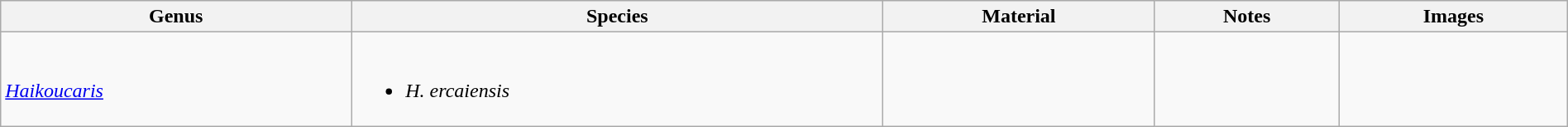<table class="wikitable" style="margin:auto;width:100%;">
<tr>
<th>Genus</th>
<th>Species</th>
<th>Material</th>
<th>Notes</th>
<th>Images</th>
</tr>
<tr>
<td><br><em><a href='#'>Haikoucaris</a></em></td>
<td><br><ul><li><em>H. ercaiensis</em></li></ul></td>
<td></td>
<td></td>
<td><br></td>
</tr>
</table>
